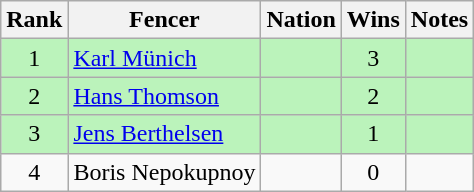<table class="wikitable sortable" style="text-align:center">
<tr>
<th>Rank</th>
<th>Fencer</th>
<th>Nation</th>
<th>Wins</th>
<th>Notes</th>
</tr>
<tr bgcolor=bbf3bb>
<td>1</td>
<td align=left><a href='#'>Karl Münich</a></td>
<td align=left></td>
<td>3</td>
<td></td>
</tr>
<tr bgcolor=bbf3bb>
<td>2</td>
<td align=left><a href='#'>Hans Thomson</a></td>
<td align=left></td>
<td>2</td>
<td></td>
</tr>
<tr bgcolor=bbf3bb>
<td>3</td>
<td align=left><a href='#'>Jens Berthelsen</a></td>
<td align=left></td>
<td>1</td>
<td></td>
</tr>
<tr>
<td>4</td>
<td align=left>Boris Nepokupnoy</td>
<td align=left></td>
<td>0</td>
<td></td>
</tr>
</table>
